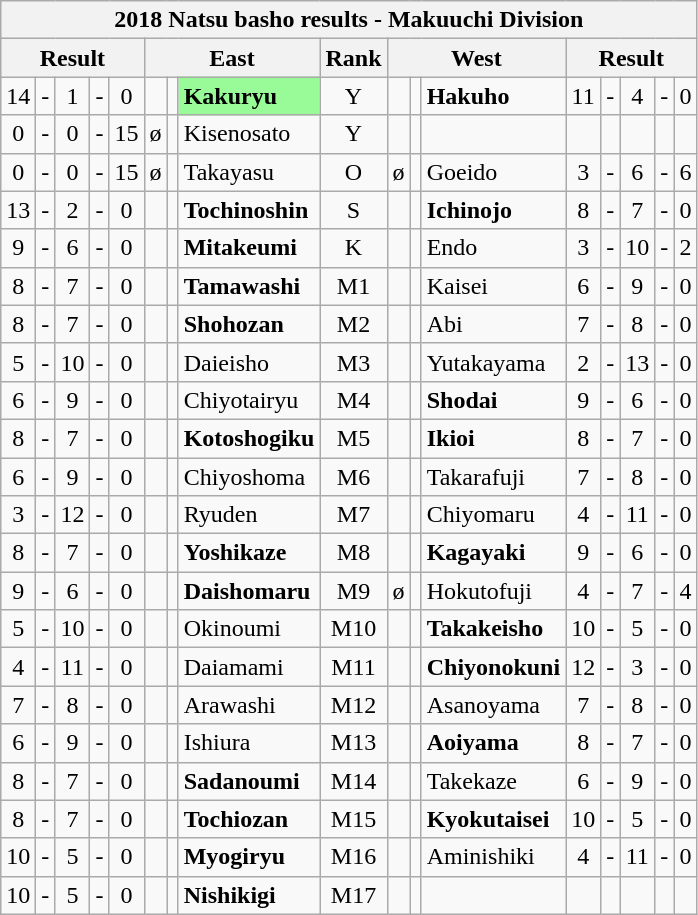<table class="wikitable">
<tr>
<th colspan="17">2018 Natsu basho results - Makuuchi Division</th>
</tr>
<tr>
<th colspan="5">Result</th>
<th colspan="3">East</th>
<th>Rank</th>
<th colspan="3">West</th>
<th colspan="5">Result</th>
</tr>
<tr>
<td align=center>14</td>
<td align=center>-</td>
<td align=center>1</td>
<td align=center>-</td>
<td align=center>0</td>
<td align=center></td>
<td align=center></td>
<td style="background: PaleGreen;"><strong>Kakuryu</strong></td>
<td align=center>Y</td>
<td align=center></td>
<td align=center></td>
<td><strong>Hakuho</strong></td>
<td align=center>11</td>
<td align=center>-</td>
<td align=center>4</td>
<td align=center>-</td>
<td align=center>0</td>
</tr>
<tr>
<td align=center>0</td>
<td align=center>-</td>
<td align=center>0</td>
<td align=center>-</td>
<td align=center>15</td>
<td align=center>ø</td>
<td align=center></td>
<td>Kisenosato</td>
<td align=center>Y</td>
<td align=center></td>
<td align=center></td>
<td></td>
<td align=center></td>
<td align=center></td>
<td align=center></td>
<td align=center></td>
<td align=center></td>
</tr>
<tr>
<td align=center>0</td>
<td align=center>-</td>
<td align=center>0</td>
<td align=center>-</td>
<td align=center>15</td>
<td align=center>ø</td>
<td align=center></td>
<td>Takayasu</td>
<td align=center>O</td>
<td align=center>ø</td>
<td align=center></td>
<td>Goeido</td>
<td align=center>3</td>
<td align=center>-</td>
<td align=center>6</td>
<td align=center>-</td>
<td align=center>6</td>
</tr>
<tr>
<td align=center>13</td>
<td align=center>-</td>
<td align=center>2</td>
<td align=center>-</td>
<td align=center>0</td>
<td align=center></td>
<td align=center></td>
<td><strong>Tochinoshin</strong></td>
<td align=center>S</td>
<td align=center></td>
<td align=center></td>
<td><strong>Ichinojo</strong></td>
<td align=center>8</td>
<td align=center>-</td>
<td align=center>7</td>
<td align=center>-</td>
<td align=center>0</td>
</tr>
<tr>
<td align=center>9</td>
<td align=center>-</td>
<td align=center>6</td>
<td align=center>-</td>
<td align=center>0</td>
<td align=center></td>
<td align=center></td>
<td><strong>Mitakeumi</strong></td>
<td align=center>K</td>
<td align=center></td>
<td align=center></td>
<td>Endo</td>
<td align=center>3</td>
<td align=center>-</td>
<td align=center>10</td>
<td align=center>-</td>
<td align=center>2</td>
</tr>
<tr>
<td align=center>8</td>
<td align=center>-</td>
<td align=center>7</td>
<td align=center>-</td>
<td align=center>0</td>
<td align=center></td>
<td align=center></td>
<td><strong>Tamawashi</strong></td>
<td align=center>M1</td>
<td align=center></td>
<td align=center></td>
<td>Kaisei</td>
<td align=center>6</td>
<td align=center>-</td>
<td align=center>9</td>
<td align=center>-</td>
<td align=center>0</td>
</tr>
<tr>
<td align=center>8</td>
<td align=center>-</td>
<td align=center>7</td>
<td align=center>-</td>
<td align=center>0</td>
<td align=center></td>
<td align=center></td>
<td><strong>Shohozan</strong></td>
<td align=center>M2</td>
<td align=center></td>
<td align=center></td>
<td>Abi</td>
<td align=center>7</td>
<td align=center>-</td>
<td align=center>8</td>
<td align=center>-</td>
<td align=center>0</td>
</tr>
<tr>
<td align=center>5</td>
<td align=center>-</td>
<td align=center>10</td>
<td align=center>-</td>
<td align=center>0</td>
<td align=center></td>
<td align=center></td>
<td>Daieisho</td>
<td align=center>M3</td>
<td align=center></td>
<td align=center></td>
<td>Yutakayama</td>
<td align=center>2</td>
<td align=center>-</td>
<td align=center>13</td>
<td align=center>-</td>
<td align=center>0</td>
</tr>
<tr>
<td align=center>6</td>
<td align=center>-</td>
<td align=center>9</td>
<td align=center>-</td>
<td align=center>0</td>
<td align=center></td>
<td align=center></td>
<td>Chiyotairyu</td>
<td align=center>M4</td>
<td align=center></td>
<td align=center></td>
<td><strong>Shodai</strong></td>
<td align=center>9</td>
<td align=center>-</td>
<td align=center>6</td>
<td align=center>-</td>
<td align=center>0</td>
</tr>
<tr>
<td align=center>8</td>
<td align=center>-</td>
<td align=center>7</td>
<td align=center>-</td>
<td align=center>0</td>
<td align=center></td>
<td align=center></td>
<td><strong>Kotoshogiku</strong></td>
<td align=center>M5</td>
<td align=center></td>
<td align=center></td>
<td><strong>Ikioi</strong></td>
<td align=center>8</td>
<td align=center>-</td>
<td align=center>7</td>
<td align=center>-</td>
<td align=center>0</td>
</tr>
<tr>
<td align=center>6</td>
<td align=center>-</td>
<td align=center>9</td>
<td align=center>-</td>
<td align=center>0</td>
<td align=center></td>
<td align=center></td>
<td>Chiyoshoma</td>
<td align=center>M6</td>
<td align=center></td>
<td align=center></td>
<td>Takarafuji</td>
<td align=center>7</td>
<td align=center>-</td>
<td align=center>8</td>
<td align=center>-</td>
<td align=center>0</td>
</tr>
<tr>
<td align=center>3</td>
<td align=center>-</td>
<td align=center>12</td>
<td align=center>-</td>
<td align=center>0</td>
<td align=center></td>
<td align=center></td>
<td>Ryuden</td>
<td align=center>M7</td>
<td align=center></td>
<td align=center></td>
<td>Chiyomaru</td>
<td align=center>4</td>
<td align=center>-</td>
<td align=center>11</td>
<td align=center>-</td>
<td align=center>0</td>
</tr>
<tr>
<td align=center>8</td>
<td align=center>-</td>
<td align=center>7</td>
<td align=center>-</td>
<td align=center>0</td>
<td align=center></td>
<td align=center></td>
<td><strong>Yoshikaze</strong></td>
<td align=center>M8</td>
<td align=center></td>
<td align=center></td>
<td><strong>Kagayaki</strong></td>
<td align=center>9</td>
<td align=center>-</td>
<td align=center>6</td>
<td align=center>-</td>
<td align=center>0</td>
</tr>
<tr>
<td align=center>9</td>
<td align=center>-</td>
<td align=center>6</td>
<td align=center>-</td>
<td align=center>0</td>
<td align=center></td>
<td align=center></td>
<td><strong>Daishomaru</strong></td>
<td align=center>M9</td>
<td align=center>ø</td>
<td align=center></td>
<td>Hokutofuji</td>
<td align=center>4</td>
<td align=center>-</td>
<td align=center>7</td>
<td align=center>-</td>
<td align=center>4</td>
</tr>
<tr>
<td align=center>5</td>
<td align=center>-</td>
<td align=center>10</td>
<td align=center>-</td>
<td align=center>0</td>
<td align=center></td>
<td align=center></td>
<td>Okinoumi</td>
<td align=center>M10</td>
<td align=center></td>
<td align=center></td>
<td><strong>Takakeisho</strong></td>
<td align=center>10</td>
<td align=center>-</td>
<td align=center>5</td>
<td align=center>-</td>
<td align=center>0</td>
</tr>
<tr>
<td align=center>4</td>
<td align=center>-</td>
<td align=center>11</td>
<td align=center>-</td>
<td align=center>0</td>
<td align=center></td>
<td align=center></td>
<td>Daiamami</td>
<td align=center>M11</td>
<td align=center></td>
<td align=center></td>
<td><strong>Chiyonokuni</strong></td>
<td align=center>12</td>
<td align=center>-</td>
<td align=center>3</td>
<td align=center>-</td>
<td align=center>0</td>
</tr>
<tr>
<td align=center>7</td>
<td align=center>-</td>
<td align=center>8</td>
<td align=center>-</td>
<td align=center>0</td>
<td align=center></td>
<td align=center></td>
<td>Arawashi</td>
<td align=center>M12</td>
<td align=center></td>
<td align=center></td>
<td>Asanoyama</td>
<td align=center>7</td>
<td align=center>-</td>
<td align=center>8</td>
<td align=center>-</td>
<td align=center>0</td>
</tr>
<tr>
<td align=center>6</td>
<td align=center>-</td>
<td align=center>9</td>
<td align=center>-</td>
<td align=center>0</td>
<td align=center></td>
<td align=center></td>
<td>Ishiura</td>
<td align=center>M13</td>
<td align=center></td>
<td align=center></td>
<td><strong>Aoiyama</strong></td>
<td align=center>8</td>
<td align=center>-</td>
<td align=center>7</td>
<td align=center>-</td>
<td align=center>0</td>
</tr>
<tr>
<td align=center>8</td>
<td align=center>-</td>
<td align=center>7</td>
<td align=center>-</td>
<td align=center>0</td>
<td align=center></td>
<td align=center></td>
<td><strong>Sadanoumi</strong></td>
<td align=center>M14</td>
<td align=center></td>
<td align=center></td>
<td>Takekaze</td>
<td align=center>6</td>
<td align=center>-</td>
<td align=center>9</td>
<td align=center>-</td>
<td align=center>0</td>
</tr>
<tr>
<td align=center>8</td>
<td align=center>-</td>
<td align=center>7</td>
<td align=center>-</td>
<td align=center>0</td>
<td align=center></td>
<td align=center></td>
<td><strong>Tochiozan</strong></td>
<td align=center>M15</td>
<td align=center></td>
<td align=center></td>
<td><strong>Kyokutaisei</strong></td>
<td align=center>10</td>
<td align=center>-</td>
<td align=center>5</td>
<td align=center>-</td>
<td align=center>0</td>
</tr>
<tr>
<td align=center>10</td>
<td align=center>-</td>
<td align=center>5</td>
<td align=center>-</td>
<td align=center>0</td>
<td align=center></td>
<td align=center></td>
<td><strong>Myogiryu</strong></td>
<td align=center>M16</td>
<td align=center></td>
<td align=center></td>
<td>Aminishiki</td>
<td align=center>4</td>
<td align=center>-</td>
<td align=center>11</td>
<td align=center>-</td>
<td align=center>0</td>
</tr>
<tr>
<td align=center>10</td>
<td align=center>-</td>
<td align=center>5</td>
<td align=center>-</td>
<td align=center>0</td>
<td align=center></td>
<td align=center></td>
<td><strong>Nishikigi</strong></td>
<td align=center>M17</td>
<td align=center></td>
<td align=center></td>
<td></td>
<td align=center></td>
<td align=center></td>
<td align=center></td>
<td align=center></td>
<td align=center></td>
</tr>
</table>
